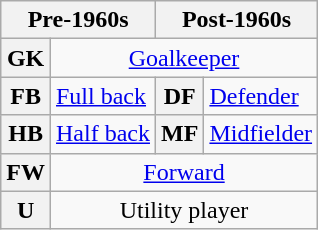<table class="wikitable sortable">
<tr>
<th scope="col" colspan="2">Pre-1960s</th>
<th scope="col" colspan="2">Post-1960s</th>
</tr>
<tr>
<th scope="row">GK</th>
<td colspan="3" align=center><a href='#'>Goalkeeper</a></td>
</tr>
<tr>
<th scope="row">FB</th>
<td><a href='#'>Full back</a></td>
<th scope="row" align="center">DF</th>
<td><a href='#'>Defender</a></td>
</tr>
<tr>
<th scope="row">HB</th>
<td><a href='#'>Half back</a></td>
<th scope="row" align="center">MF</th>
<td><a href='#'>Midfielder</a></td>
</tr>
<tr>
<th scope="row">FW</th>
<td colspan="3" align=center><a href='#'>Forward</a></td>
</tr>
<tr>
<th scope="row">U</th>
<td colspan="3" align=center>Utility player</td>
</tr>
</table>
